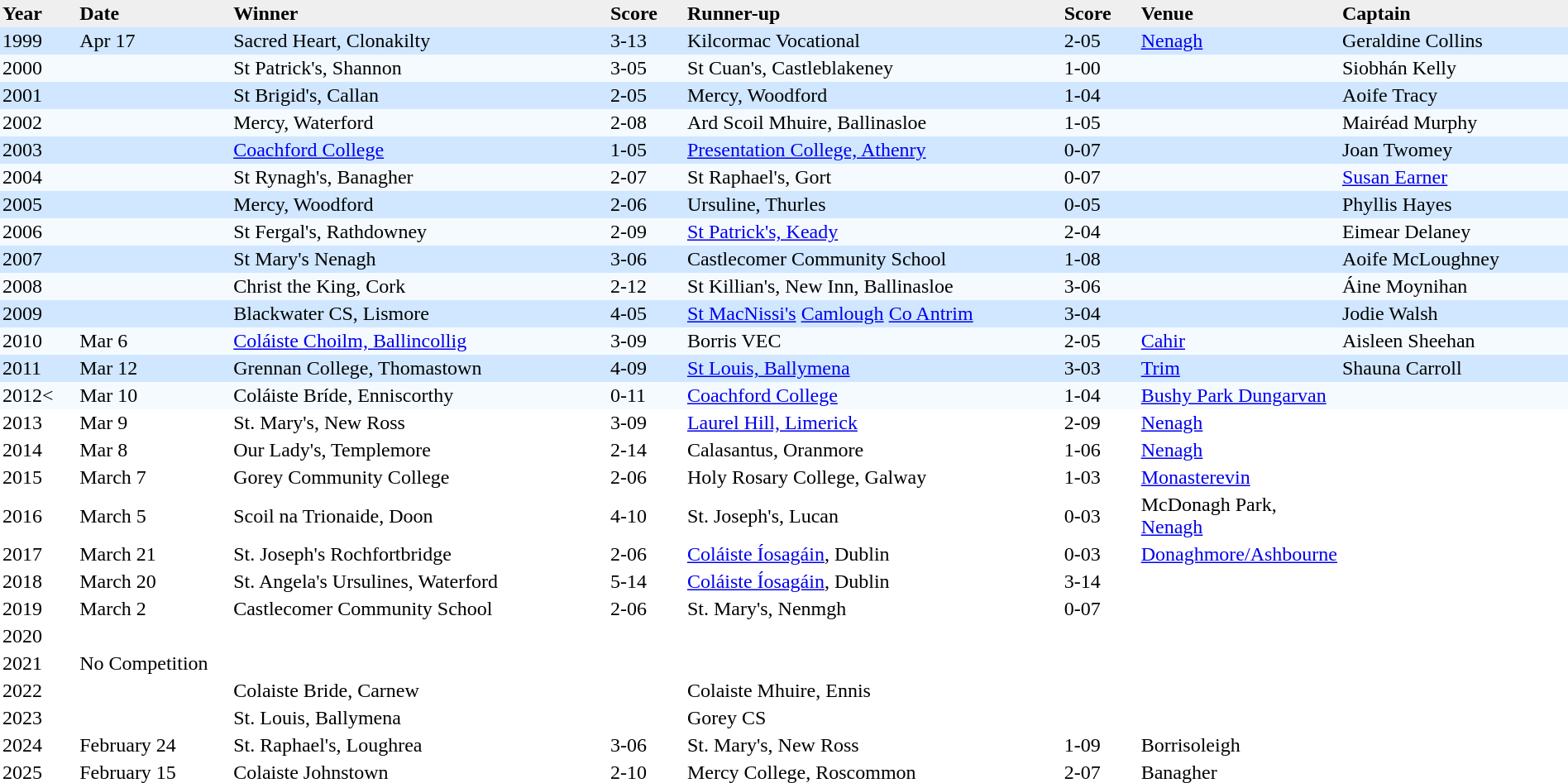<table cellpadding=2 cellspacing=4 width=100% style="border-collapse:collapse">
<tr align=left style="background:#efefef;">
<th width=5%>Year</th>
<th width=10%>Date</th>
<th width=25%>Winner</th>
<th width=5%>Score</th>
<th width=25%>Runner-up</th>
<th width=5%>Score</th>
<th width=10%>Venue</th>
<th width=20%>Captain</th>
</tr>
<tr bgcolor=#D0E7FF>
<td>1999</td>
<td>Apr 17</td>
<td>Sacred Heart, Clonakilty</td>
<td>3-13</td>
<td>Kilcormac Vocational</td>
<td>2-05</td>
<td><a href='#'>Nenagh</a></td>
<td>Geraldine Collins</td>
</tr>
<tr bgcolor=#F5FAFF>
<td>2000</td>
<td></td>
<td>St Patrick's, Shannon</td>
<td>3-05</td>
<td>St Cuan's, Castleblakeney</td>
<td>1-00</td>
<td></td>
<td>Siobhán Kelly</td>
</tr>
<tr bgcolor=#D0E7FF>
<td>2001</td>
<td></td>
<td>St Brigid's, Callan</td>
<td>2-05</td>
<td>Mercy, Woodford</td>
<td>1-04</td>
<td></td>
<td>Aoife Tracy</td>
</tr>
<tr bgcolor=#F5FAFF>
<td>2002</td>
<td></td>
<td>Mercy, Waterford</td>
<td>2-08</td>
<td>Ard Scoil Mhuire, Ballinasloe</td>
<td>1-05</td>
<td></td>
<td>Mairéad Murphy</td>
</tr>
<tr bgcolor=#D0E7FF>
<td>2003</td>
<td></td>
<td><a href='#'>Coachford College</a></td>
<td>1-05</td>
<td><a href='#'>Presentation College, Athenry</a></td>
<td>0-07</td>
<td></td>
<td>Joan Twomey</td>
</tr>
<tr bgcolor=#F5FAFF>
<td>2004</td>
<td></td>
<td>St Rynagh's, Banagher</td>
<td>2-07</td>
<td>St Raphael's, Gort</td>
<td>0-07</td>
<td></td>
<td><a href='#'>Susan Earner</a></td>
</tr>
<tr bgcolor=#D0E7FF>
<td>2005</td>
<td></td>
<td>Mercy, Woodford</td>
<td>2-06</td>
<td>Ursuline, Thurles</td>
<td>0-05</td>
<td></td>
<td>Phyllis Hayes</td>
</tr>
<tr bgcolor=#F5FAFF>
<td>2006</td>
<td></td>
<td>St Fergal's, Rathdowney</td>
<td>2-09</td>
<td><a href='#'>St Patrick's, Keady</a></td>
<td>2-04</td>
<td></td>
<td>Eimear Delaney</td>
</tr>
<tr bgcolor=#D0E7FF>
<td>2007</td>
<td></td>
<td>St Mary's Nenagh</td>
<td>3-06</td>
<td>Castlecomer Community School</td>
<td>1-08</td>
<td></td>
<td>Aoife McLoughney</td>
</tr>
<tr bgcolor=#F5FAFF>
<td>2008</td>
<td></td>
<td>Christ the King, Cork</td>
<td>2-12</td>
<td>St Killian's, New Inn, Ballinasloe</td>
<td>3-06</td>
<td></td>
<td>Áine Moynihan</td>
</tr>
<tr bgcolor=#D0E7FF>
<td>2009</td>
<td></td>
<td>Blackwater CS, Lismore</td>
<td>4-05</td>
<td><a href='#'>St MacNissi's</a> <a href='#'>Camlough</a> <a href='#'>Co Antrim</a></td>
<td>3-04</td>
<td></td>
<td>Jodie Walsh</td>
</tr>
<tr bgcolor=#F5FAFF>
<td>2010</td>
<td>Mar 6</td>
<td><a href='#'>Coláiste Choilm, Ballincollig</a></td>
<td>3-09</td>
<td>Borris VEC</td>
<td>2-05</td>
<td><a href='#'>Cahir</a></td>
<td>Aisleen Sheehan</td>
</tr>
<tr bgcolor=#D0E7FF>
<td>2011</td>
<td>Mar 12</td>
<td>Grennan College, Thomastown</td>
<td>4-09</td>
<td><a href='#'>St Louis, Ballymena</a></td>
<td>3-03</td>
<td><a href='#'>Trim</a></td>
<td>Shauna Carroll</td>
</tr>
<tr bgcolor=#F5FAFF>
<td>2012<</td>
<td>Mar 10</td>
<td>Coláiste Bríde, Enniscorthy</td>
<td>0-11</td>
<td><a href='#'>Coachford College</a></td>
<td>1-04</td>
<td><a href='#'>Bushy Park Dungarvan</a></td>
<td></td>
</tr>
<tr>
<td>2013</td>
<td>Mar 9</td>
<td>St. Mary's, New Ross</td>
<td>3-09</td>
<td><a href='#'>Laurel Hill, Limerick</a></td>
<td>2-09</td>
<td><a href='#'>Nenagh</a></td>
<td></td>
</tr>
<tr>
<td>2014</td>
<td>Mar 8</td>
<td>Our Lady's, Templemore</td>
<td>2-14</td>
<td>Calasantus, Oranmore</td>
<td>1-06</td>
<td><a href='#'>Nenagh</a></td>
<td></td>
</tr>
<tr>
<td>2015</td>
<td>March 7</td>
<td>Gorey Community College</td>
<td>2-06</td>
<td>Holy Rosary College, Galway</td>
<td>1-03</td>
<td><a href='#'>Monasterevin</a></td>
<td></td>
</tr>
<tr>
<td>2016</td>
<td>March 5</td>
<td>Scoil na Trionaide, Doon</td>
<td>4-10</td>
<td>St. Joseph's, Lucan</td>
<td>0-03</td>
<td>McDonagh Park, <a href='#'>Nenagh</a></td>
<td></td>
</tr>
<tr>
<td>2017</td>
<td>March 21</td>
<td>St. Joseph's Rochfortbridge</td>
<td>2-06</td>
<td><a href='#'>Coláiste Íosagáin</a>, Dublin</td>
<td>0-03</td>
<td><a href='#'>Donaghmore/Ashbourne</a></td>
<td></td>
</tr>
<tr>
<td>2018</td>
<td>March 20</td>
<td>St. Angela's Ursulines, Waterford</td>
<td>5-14</td>
<td><a href='#'>Coláiste Íosagáin</a>, Dublin</td>
<td>3-14</td>
<td></td>
<td></td>
</tr>
<tr>
<td>2019</td>
<td>March 2</td>
<td>Castlecomer Community School</td>
<td>2-06</td>
<td>St. Mary's, Nenmgh</td>
<td>0-07</td>
<td></td>
<td></td>
</tr>
<tr>
<td>2020</td>
<td></td>
<td></td>
<td></td>
<td></td>
<td></td>
<td></td>
<td></td>
</tr>
<tr>
<td>2021</td>
<td>No Competition</td>
</tr>
<tr>
<td>2022</td>
<td></td>
<td>Colaiste Bride, Carnew</td>
<td></td>
<td>Colaiste Mhuire, Ennis</td>
<td></td>
<td></td>
<td></td>
</tr>
<tr>
<td>2023</td>
<td></td>
<td>St. Louis, Ballymena</td>
<td></td>
<td>Gorey CS</td>
<td></td>
<td></td>
<td></td>
</tr>
<tr>
<td>2024</td>
<td>February 24</td>
<td>St. Raphael's, Loughrea</td>
<td>3-06</td>
<td>St. Mary's, New Ross</td>
<td>1-09</td>
<td>Borrisoleigh</td>
<td></td>
</tr>
<tr>
<td>2025</td>
<td>February 15</td>
<td>Colaiste Johnstown</td>
<td>2-10</td>
<td>Mercy College, Roscommon</td>
<td>2-07</td>
<td>Banagher</td>
<td></td>
</tr>
</table>
